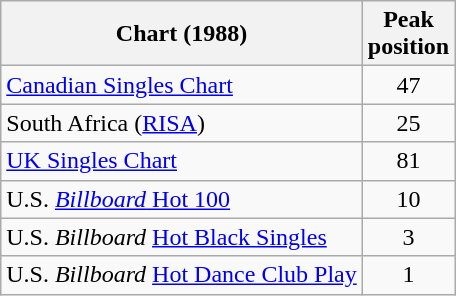<table class="wikitable sortable">
<tr>
<th>Chart (1988)</th>
<th>Peak<br>position</th>
</tr>
<tr>
<td><a href='#'>Canadian Singles Chart</a></td>
<td align="center">47</td>
</tr>
<tr>
<td align="left">South Africa (<a href='#'>RISA</a>)</td>
<td align="center">25</td>
</tr>
<tr>
<td><a href='#'>UK Singles Chart</a></td>
<td align="center">81</td>
</tr>
<tr>
<td>U.S. <a href='#'><em>Billboard</em> Hot 100</a></td>
<td align="center">10</td>
</tr>
<tr>
<td>U.S. <em>Billboard</em> <a href='#'>Hot Black Singles</a></td>
<td align="center">3</td>
</tr>
<tr>
<td>U.S. <em>Billboard</em> <a href='#'>Hot Dance Club Play</a></td>
<td align="center">1</td>
</tr>
</table>
